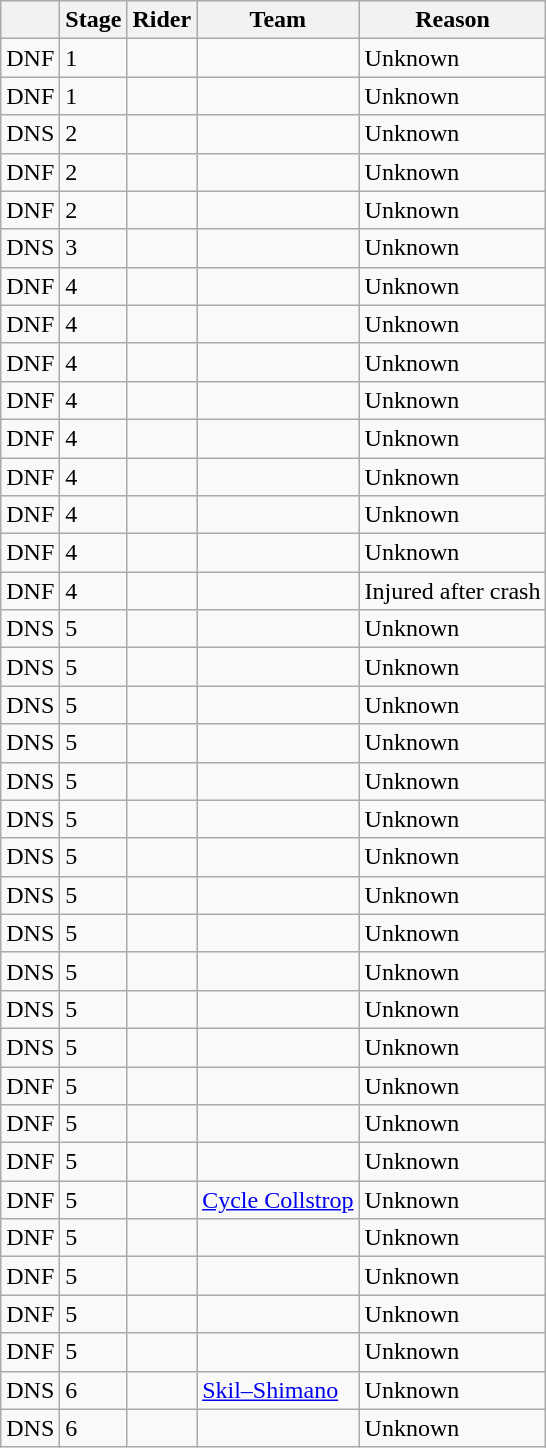<table class="wikitable">
<tr>
<th></th>
<th>Stage</th>
<th>Rider</th>
<th>Team</th>
<th>Reason</th>
</tr>
<tr>
<td>DNF</td>
<td>1</td>
<td></td>
<td></td>
<td>Unknown</td>
</tr>
<tr>
<td>DNF</td>
<td>1</td>
<td></td>
<td></td>
<td>Unknown</td>
</tr>
<tr>
<td>DNS</td>
<td>2</td>
<td></td>
<td></td>
<td>Unknown</td>
</tr>
<tr>
<td>DNF</td>
<td>2</td>
<td></td>
<td></td>
<td>Unknown</td>
</tr>
<tr>
<td>DNF</td>
<td>2</td>
<td></td>
<td></td>
<td>Unknown</td>
</tr>
<tr>
<td>DNS</td>
<td>3</td>
<td></td>
<td></td>
<td>Unknown</td>
</tr>
<tr>
<td>DNF</td>
<td>4</td>
<td></td>
<td></td>
<td>Unknown</td>
</tr>
<tr>
<td>DNF</td>
<td>4</td>
<td></td>
<td></td>
<td>Unknown</td>
</tr>
<tr>
<td>DNF</td>
<td>4</td>
<td></td>
<td></td>
<td>Unknown</td>
</tr>
<tr>
<td>DNF</td>
<td>4</td>
<td></td>
<td></td>
<td>Unknown</td>
</tr>
<tr>
<td>DNF</td>
<td>4</td>
<td></td>
<td></td>
<td>Unknown</td>
</tr>
<tr>
<td>DNF</td>
<td>4</td>
<td></td>
<td></td>
<td>Unknown</td>
</tr>
<tr>
<td>DNF</td>
<td>4</td>
<td></td>
<td></td>
<td>Unknown</td>
</tr>
<tr>
<td>DNF</td>
<td>4</td>
<td></td>
<td></td>
<td>Unknown</td>
</tr>
<tr>
<td>DNF</td>
<td>4</td>
<td></td>
<td></td>
<td>Injured after crash</td>
</tr>
<tr>
<td>DNS</td>
<td>5</td>
<td></td>
<td></td>
<td>Unknown</td>
</tr>
<tr>
<td>DNS</td>
<td>5</td>
<td></td>
<td></td>
<td>Unknown</td>
</tr>
<tr>
<td>DNS</td>
<td>5</td>
<td></td>
<td></td>
<td>Unknown</td>
</tr>
<tr>
<td>DNS</td>
<td>5</td>
<td></td>
<td></td>
<td>Unknown</td>
</tr>
<tr>
<td>DNS</td>
<td>5</td>
<td></td>
<td></td>
<td>Unknown</td>
</tr>
<tr>
<td>DNS</td>
<td>5</td>
<td></td>
<td></td>
<td>Unknown</td>
</tr>
<tr>
<td>DNS</td>
<td>5</td>
<td></td>
<td></td>
<td>Unknown</td>
</tr>
<tr>
<td>DNS</td>
<td>5</td>
<td></td>
<td></td>
<td>Unknown</td>
</tr>
<tr>
<td>DNS</td>
<td>5</td>
<td></td>
<td></td>
<td>Unknown</td>
</tr>
<tr>
<td>DNS</td>
<td>5</td>
<td></td>
<td></td>
<td>Unknown</td>
</tr>
<tr>
<td>DNS</td>
<td>5</td>
<td></td>
<td></td>
<td>Unknown</td>
</tr>
<tr>
<td>DNS</td>
<td>5</td>
<td></td>
<td></td>
<td>Unknown</td>
</tr>
<tr>
<td>DNF</td>
<td>5</td>
<td></td>
<td></td>
<td>Unknown</td>
</tr>
<tr>
<td>DNF</td>
<td>5</td>
<td></td>
<td></td>
<td>Unknown</td>
</tr>
<tr>
<td>DNF</td>
<td>5</td>
<td></td>
<td></td>
<td>Unknown</td>
</tr>
<tr>
<td>DNF</td>
<td>5</td>
<td></td>
<td><a href='#'>Cycle Collstrop</a></td>
<td>Unknown</td>
</tr>
<tr>
<td>DNF</td>
<td>5</td>
<td></td>
<td></td>
<td>Unknown</td>
</tr>
<tr>
<td>DNF</td>
<td>5</td>
<td></td>
<td></td>
<td>Unknown</td>
</tr>
<tr>
<td>DNF</td>
<td>5</td>
<td></td>
<td></td>
<td>Unknown</td>
</tr>
<tr>
<td>DNF</td>
<td>5</td>
<td></td>
<td></td>
<td>Unknown</td>
</tr>
<tr>
<td>DNS</td>
<td>6</td>
<td></td>
<td><a href='#'>Skil–Shimano</a></td>
<td>Unknown</td>
</tr>
<tr>
<td>DNS</td>
<td>6</td>
<td></td>
<td></td>
<td>Unknown</td>
</tr>
</table>
